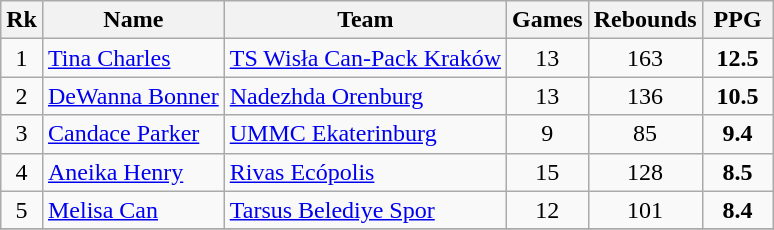<table class="wikitable" style="text-align: center;">
<tr>
<th>Rk</th>
<th>Name</th>
<th>Team</th>
<th>Games</th>
<th>Rebounds</th>
<th width=40>PPG</th>
</tr>
<tr>
<td>1</td>
<td align="left"> <a href='#'>Tina Charles</a></td>
<td align="left"> <a href='#'>TS Wisła Can-Pack Kraków</a></td>
<td>13</td>
<td>163</td>
<td><strong>12.5</strong></td>
</tr>
<tr>
<td>2</td>
<td align="left"> <a href='#'>DeWanna Bonner</a></td>
<td align="left"> <a href='#'>Nadezhda Orenburg</a></td>
<td>13</td>
<td>136</td>
<td><strong>10.5</strong></td>
</tr>
<tr>
<td>3</td>
<td align="left"> <a href='#'>Candace Parker</a></td>
<td align="left"> <a href='#'>UMMC Ekaterinburg</a></td>
<td>9</td>
<td>85</td>
<td><strong>9.4</strong></td>
</tr>
<tr>
<td>4</td>
<td align="left"> <a href='#'>Aneika Henry</a></td>
<td align="left"> <a href='#'>Rivas Ecópolis</a></td>
<td>15</td>
<td>128</td>
<td><strong>8.5</strong></td>
</tr>
<tr>
<td>5</td>
<td align="left"> <a href='#'>Melisa Can</a></td>
<td align="left"> <a href='#'>Tarsus Belediye Spor</a></td>
<td>12</td>
<td>101</td>
<td><strong>8.4</strong></td>
</tr>
<tr>
</tr>
</table>
